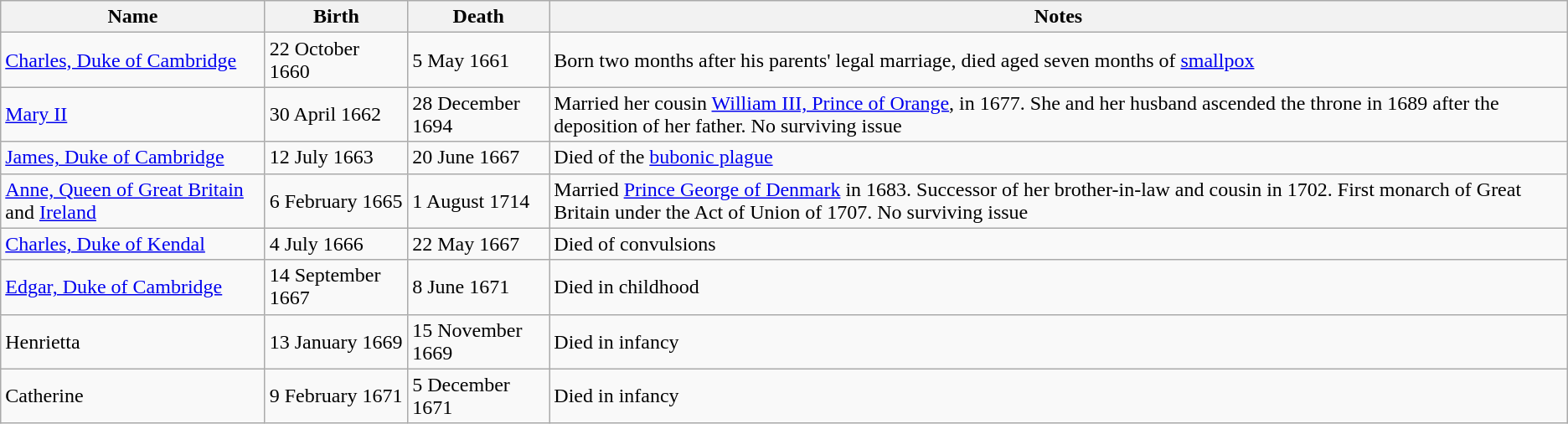<table class="wikitable">
<tr>
<th>Name</th>
<th>Birth</th>
<th>Death</th>
<th>Notes</th>
</tr>
<tr>
<td><a href='#'>Charles, Duke of Cambridge</a></td>
<td>22 October 1660</td>
<td>5 May 1661</td>
<td>Born two months after his parents' legal marriage, died aged seven months of <a href='#'>smallpox</a></td>
</tr>
<tr>
<td><a href='#'>Mary II</a></td>
<td>30 April 1662</td>
<td>28 December 1694</td>
<td>Married her cousin <a href='#'>William III, Prince of Orange</a>, in 1677. She and her husband ascended the throne in 1689 after the deposition of her father. No surviving issue</td>
</tr>
<tr>
<td><a href='#'>James, Duke of Cambridge</a></td>
<td>12 July 1663</td>
<td>20 June 1667</td>
<td>Died of the <a href='#'>bubonic plague</a></td>
</tr>
<tr>
<td><a href='#'>Anne, Queen of Great Britain</a> and <a href='#'>Ireland</a></td>
<td>6 February 1665</td>
<td>1 August 1714</td>
<td>Married <a href='#'>Prince George of Denmark</a> in 1683. Successor of her brother-in-law and cousin in 1702. First monarch of Great Britain under the Act of Union of 1707. No surviving issue</td>
</tr>
<tr>
<td><a href='#'>Charles, Duke of Kendal</a></td>
<td>4 July 1666</td>
<td>22 May 1667</td>
<td>Died of convulsions</td>
</tr>
<tr>
<td><a href='#'>Edgar, Duke of Cambridge</a></td>
<td>14 September 1667</td>
<td>8 June 1671</td>
<td>Died in childhood</td>
</tr>
<tr>
<td>Henrietta</td>
<td>13 January 1669</td>
<td>15 November 1669</td>
<td>Died in infancy</td>
</tr>
<tr>
<td>Catherine</td>
<td>9 February 1671</td>
<td>5 December 1671</td>
<td>Died in infancy</td>
</tr>
</table>
